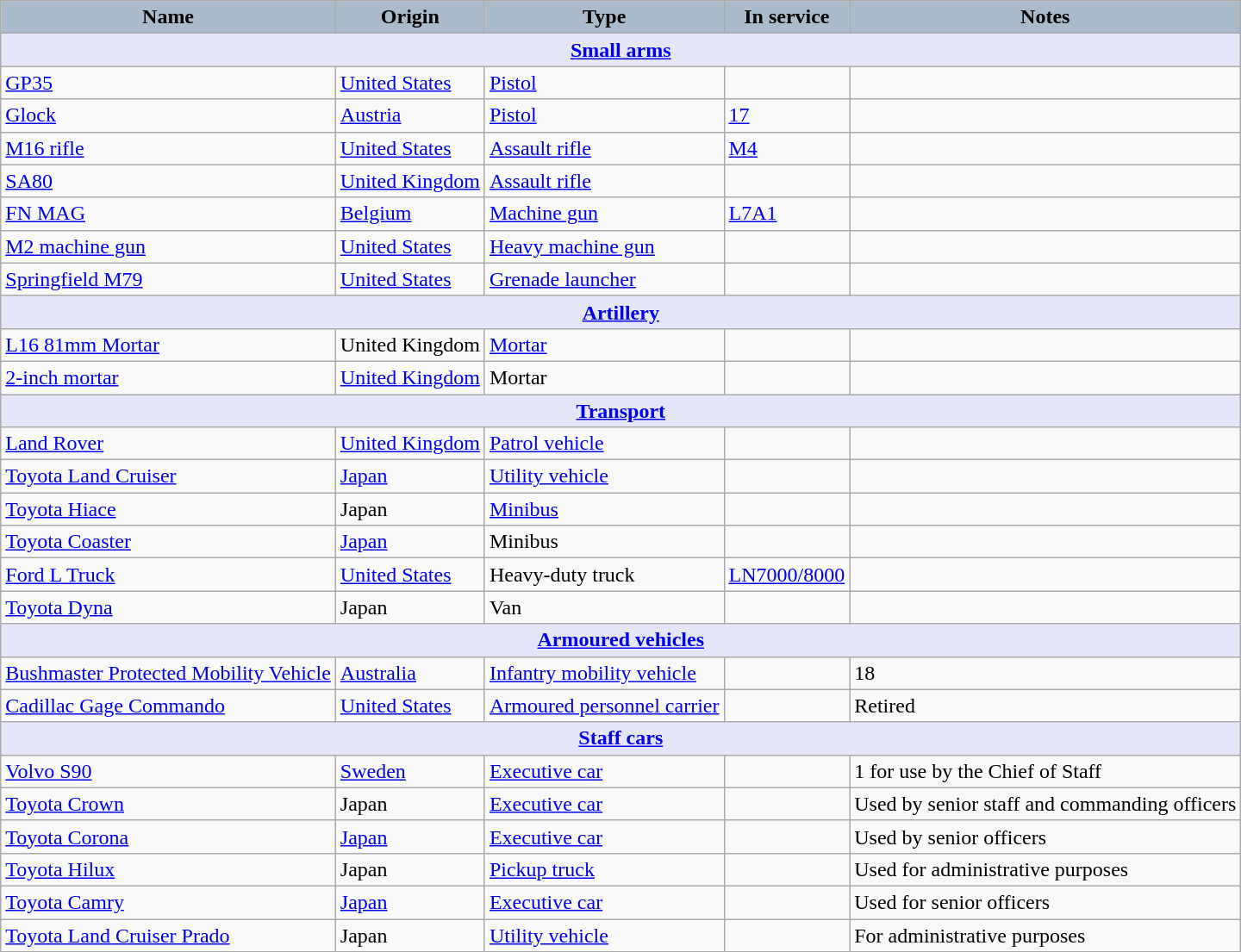<table class="wikitable">
<tr>
<th style="text-align:center; background:#aabccc;">Name</th>
<th style="text-align: center; background:#aabccc;">Origin</th>
<th style="text-align:l center; background:#aabccc;">Type</th>
<th style="text-align:l center; background:#aabccc;">In service</th>
<th style="text-align: center; background:#aabccc;">Notes</th>
</tr>
<tr>
<th style="align: center; background: lavender;" colspan="5"><a href='#'>Small arms</a></th>
</tr>
<tr>
<td><a href='#'>GP35</a></td>
<td><a href='#'>United States</a></td>
<td><a href='#'>Pistol</a></td>
<td></td>
<td></td>
</tr>
<tr>
<td><a href='#'>Glock</a></td>
<td><a href='#'>Austria</a></td>
<td><a href='#'>Pistol</a></td>
<td><a href='#'>17</a></td>
<td></td>
</tr>
<tr>
<td><a href='#'>M16 rifle</a></td>
<td><a href='#'>United States</a></td>
<td><a href='#'>Assault rifle</a></td>
<td><a href='#'>M4</a></td>
<td></td>
</tr>
<tr>
<td><a href='#'>SA80</a></td>
<td><a href='#'>United Kingdom</a></td>
<td><a href='#'>Assault rifle</a></td>
<td></td>
<td></td>
</tr>
<tr>
<td><a href='#'>FN MAG</a></td>
<td><a href='#'>Belgium</a></td>
<td><a href='#'>Machine gun</a></td>
<td><a href='#'>L7A1</a></td>
<td></td>
</tr>
<tr>
<td><a href='#'>M2 machine gun</a></td>
<td><a href='#'>United States</a></td>
<td><a href='#'>Heavy machine gun</a></td>
<td></td>
<td></td>
</tr>
<tr>
<td><a href='#'>Springfield M79</a></td>
<td><a href='#'>United States</a></td>
<td><a href='#'>Grenade launcher</a></td>
<td></td>
<td></td>
</tr>
<tr>
<th style="align: center; background: lavender;" colspan="5"><a href='#'>Artillery</a></th>
</tr>
<tr>
<td><a href='#'>L16 81mm Mortar</a></td>
<td>United Kingdom</td>
<td><a href='#'>Mortar</a></td>
<td></td>
<td></td>
</tr>
<tr>
<td><a href='#'>2-inch mortar</a></td>
<td><a href='#'>United Kingdom</a></td>
<td>Mortar</td>
<td></td>
<td></td>
</tr>
<tr>
<th style="align: center; background: lavender;" colspan="5"><a href='#'>Transport</a></th>
</tr>
<tr>
<td><a href='#'>Land Rover</a></td>
<td><a href='#'>United Kingdom</a></td>
<td><a href='#'>Patrol vehicle</a></td>
<td></td>
<td></td>
</tr>
<tr>
<td><a href='#'>Toyota Land Cruiser</a></td>
<td><a href='#'>Japan</a></td>
<td><a href='#'>Utility vehicle</a></td>
<td></td>
<td></td>
</tr>
<tr>
<td><a href='#'>Toyota Hiace</a></td>
<td>Japan</td>
<td><a href='#'>Minibus</a></td>
<td></td>
<td></td>
</tr>
<tr>
<td><a href='#'>Toyota Coaster</a></td>
<td><a href='#'>Japan</a></td>
<td>Minibus</td>
<td></td>
<td></td>
</tr>
<tr>
<td><a href='#'>Ford L Truck</a></td>
<td><a href='#'>United States</a></td>
<td>Heavy-duty truck</td>
<td><a href='#'>LN7000/8000</a></td>
<td></td>
</tr>
<tr>
<td><a href='#'>Toyota Dyna</a></td>
<td>Japan</td>
<td>Van</td>
<td></td>
<td></td>
</tr>
<tr>
<th style="align: center; background: lavender;" colspan="5"><a href='#'>Armoured vehicles</a></th>
</tr>
<tr>
<td><a href='#'>Bushmaster Protected Mobility Vehicle</a></td>
<td><a href='#'>Australia</a></td>
<td><a href='#'>Infantry mobility vehicle</a></td>
<td></td>
<td>18</td>
</tr>
<tr>
<td><a href='#'>Cadillac Gage Commando</a></td>
<td><a href='#'>United States</a></td>
<td><a href='#'>Armoured personnel carrier</a></td>
<td></td>
<td>Retired</td>
</tr>
<tr>
<th style="align: center; background: lavender;" colspan="5"><a href='#'>Staff cars</a></th>
</tr>
<tr>
<td><a href='#'>Volvo S90</a></td>
<td><a href='#'>Sweden</a></td>
<td><a href='#'>Executive car</a></td>
<td></td>
<td>1 for use by the Chief of Staff</td>
</tr>
<tr>
<td><a href='#'>Toyota Crown</a></td>
<td>Japan</td>
<td><a href='#'>Executive car</a></td>
<td></td>
<td>Used by senior staff and commanding officers</td>
</tr>
<tr>
<td><a href='#'>Toyota Corona</a></td>
<td><a href='#'>Japan</a></td>
<td><a href='#'>Executive car</a></td>
<td></td>
<td>Used by senior officers</td>
</tr>
<tr>
<td><a href='#'>Toyota Hilux</a></td>
<td>Japan</td>
<td><a href='#'>Pickup truck</a></td>
<td></td>
<td>Used for administrative purposes</td>
</tr>
<tr>
<td><a href='#'>Toyota Camry</a></td>
<td><a href='#'>Japan</a></td>
<td><a href='#'>Executive car</a></td>
<td></td>
<td>Used for senior officers</td>
</tr>
<tr>
<td><a href='#'>Toyota Land Cruiser Prado</a></td>
<td>Japan</td>
<td><a href='#'>Utility vehicle</a></td>
<td></td>
<td>For administrative purposes</td>
</tr>
</table>
